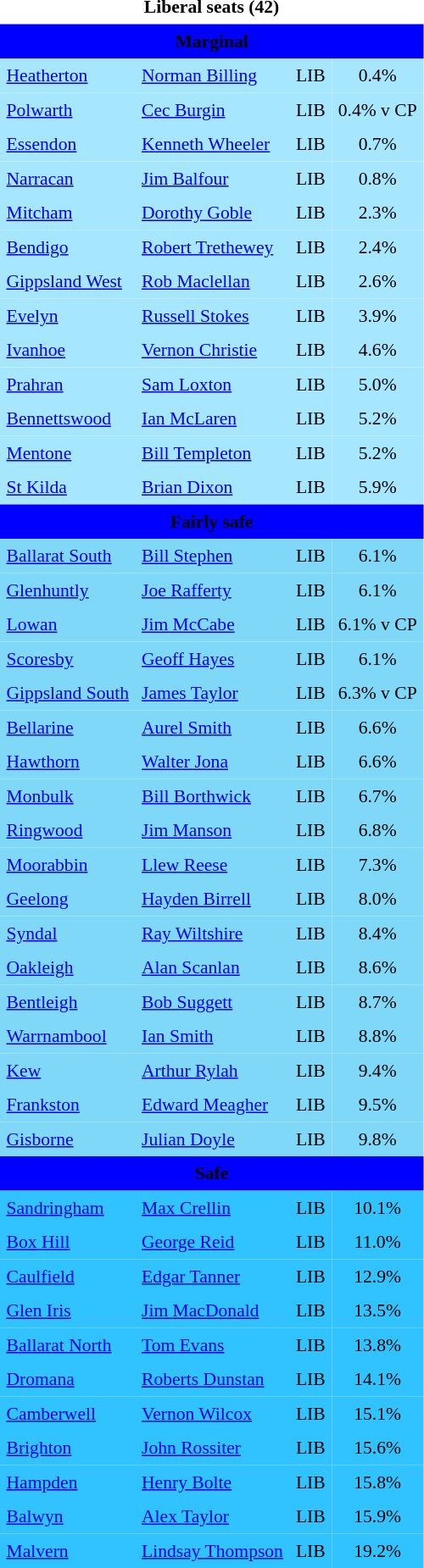<table class="toccolours" cellpadding="5" cellspacing="0" style="float:left; margin-right:.5em; margin-top:.4em; font-size:90%;">
<tr>
<td COLSPAN=4 align="center"><strong>Liberal seats (42)</strong></td>
</tr>
<tr>
<td COLSPAN=4 align="center" bgcolor="Blue"><span><strong>Marginal</strong></span></td>
</tr>
<tr>
<td align="left" bgcolor="A6E7FF"><a href='#'>Heatherton</a></td>
<td align="left" bgcolor="A6E7FF"><a href='#'>Norman Billing</a></td>
<td align="left" bgcolor="A6E7FF">LIB</td>
<td align="center" bgcolor="A6E7FF">0.4%</td>
</tr>
<tr>
<td align="left" bgcolor="A6E7FF"><a href='#'>Polwarth</a></td>
<td align="left" bgcolor="A6E7FF"><a href='#'>Cec Burgin</a></td>
<td align="left" bgcolor="A6E7FF">LIB</td>
<td align="center" bgcolor="A6E7FF">0.4% v CP</td>
</tr>
<tr>
<td align="left" bgcolor="A6E7FF"><a href='#'>Essendon</a></td>
<td align="left" bgcolor="A6E7FF"><a href='#'>Kenneth Wheeler</a></td>
<td align="left" bgcolor="A6E7FF">LIB</td>
<td align="center" bgcolor="A6E7FF">0.7%</td>
</tr>
<tr>
<td align="left" bgcolor="A6E7FF"><a href='#'>Narracan</a></td>
<td align="left" bgcolor="A6E7FF"><a href='#'>Jim Balfour</a></td>
<td align="left" bgcolor="A6E7FF">LIB</td>
<td align="center" bgcolor="A6E7FF">0.8%</td>
</tr>
<tr>
<td align="left" bgcolor="A6E7FF"><a href='#'>Mitcham</a></td>
<td align="left" bgcolor="A6E7FF"><a href='#'>Dorothy Goble</a></td>
<td align="left" bgcolor="A6E7FF">LIB</td>
<td align="center" bgcolor="A6E7FF">2.3%</td>
</tr>
<tr>
<td align="left" bgcolor="A6E7FF"><a href='#'>Bendigo</a></td>
<td align="left" bgcolor="A6E7FF"><a href='#'>Robert Trethewey</a></td>
<td align="left" bgcolor="A6E7FF">LIB</td>
<td align="center" bgcolor="A6E7FF">2.4%</td>
</tr>
<tr>
<td align="left" bgcolor="A6E7FF"><a href='#'>Gippsland West</a></td>
<td align="left" bgcolor="A6E7FF"><a href='#'>Rob Maclellan</a></td>
<td align="left" bgcolor="A6E7FF">LIB</td>
<td align="center" bgcolor="A6E7FF">2.6%</td>
</tr>
<tr>
<td align="left" bgcolor="A6E7FF"><a href='#'>Evelyn</a></td>
<td align="left" bgcolor="A6E7FF"><a href='#'>Russell Stokes</a></td>
<td align="left" bgcolor="A6E7FF">LIB</td>
<td align="center" bgcolor="A6E7FF">3.9%</td>
</tr>
<tr>
<td align="left" bgcolor="A6E7FF"><a href='#'>Ivanhoe</a></td>
<td align="left" bgcolor="A6E7FF"><a href='#'>Vernon Christie</a></td>
<td align="left" bgcolor="A6E7FF">LIB</td>
<td align="center" bgcolor="A6E7FF">4.6%</td>
</tr>
<tr>
<td align="left" bgcolor="A6E7FF"><a href='#'>Prahran</a></td>
<td align="left" bgcolor="A6E7FF"><a href='#'>Sam Loxton</a></td>
<td align="left" bgcolor="A6E7FF">LIB</td>
<td align="center" bgcolor="A6E7FF">5.0%</td>
</tr>
<tr>
<td align="left" bgcolor="A6E7FF"><a href='#'>Bennettswood</a></td>
<td align="left" bgcolor="A6E7FF"><a href='#'>Ian McLaren</a></td>
<td align="left" bgcolor="A6E7FF">LIB</td>
<td align="center" bgcolor="A6E7FF">5.2%</td>
</tr>
<tr>
<td align="left" bgcolor="A6E7FF"><a href='#'>Mentone</a></td>
<td align="left" bgcolor="A6E7FF"><a href='#'>Bill Templeton</a></td>
<td align="left" bgcolor="A6E7FF">LIB</td>
<td align="center" bgcolor="A6E7FF">5.2%</td>
</tr>
<tr>
<td align="left" bgcolor="A6E7FF"><a href='#'>St Kilda</a></td>
<td align="left" bgcolor="A6E7FF"><a href='#'>Brian Dixon</a></td>
<td align="left" bgcolor="A6E7FF">LIB</td>
<td align="center" bgcolor="A6E7FF">5.9%</td>
</tr>
<tr>
<td COLSPAN=4 align="center" bgcolor="blue"><span><strong>Fairly safe</strong></span></td>
</tr>
<tr>
<td align="left" bgcolor="80D8F9"><a href='#'>Ballarat South</a></td>
<td align="left" bgcolor="80D8F9"><a href='#'>Bill Stephen</a></td>
<td align="left" bgcolor="80D8F9">LIB</td>
<td align="center" bgcolor="80D8F9">6.1%</td>
</tr>
<tr>
<td align="left" bgcolor="80D8F9"><a href='#'>Glenhuntly</a></td>
<td align="left" bgcolor="80D8F9"><a href='#'>Joe Rafferty</a></td>
<td align="left" bgcolor="80D8F9">LIB</td>
<td align="center" bgcolor="80D8F9">6.1%</td>
</tr>
<tr>
<td align="left" bgcolor="80D8F9"><a href='#'>Lowan</a></td>
<td align="left" bgcolor="80D8F9"><a href='#'>Jim McCabe</a></td>
<td align="left" bgcolor="80D8F9">LIB</td>
<td align="center" bgcolor="80D8F9">6.1% v CP</td>
</tr>
<tr>
<td align="left" bgcolor="80D8F9"><a href='#'>Scoresby</a></td>
<td align="left" bgcolor="80D8F9"><a href='#'>Geoff Hayes</a></td>
<td align="left" bgcolor="80D8F9">LIB</td>
<td align="center" bgcolor="80D8F9">6.1%</td>
</tr>
<tr>
<td align="left" bgcolor="80D8F9"><a href='#'>Gippsland South</a></td>
<td align="left" bgcolor="80D8F9"><a href='#'>James Taylor</a></td>
<td align="left" bgcolor="80D8F9">LIB</td>
<td align="center" bgcolor="80D8F9">6.3% v CP</td>
</tr>
<tr>
<td align="left" bgcolor="80D8F9"><a href='#'>Bellarine</a></td>
<td align="left" bgcolor="80D8F9"><a href='#'>Aurel Smith</a></td>
<td align="left" bgcolor="80D8F9">LIB</td>
<td align="center" bgcolor="80D8F9">6.6%</td>
</tr>
<tr>
<td align="left" bgcolor="80D8F9"><a href='#'>Hawthorn</a></td>
<td align="left" bgcolor="80D8F9"><a href='#'>Walter Jona</a></td>
<td align="left" bgcolor="80D8F9">LIB</td>
<td align="center" bgcolor="80D8F9">6.6%</td>
</tr>
<tr>
<td align="left" bgcolor="80D8F9"><a href='#'>Monbulk</a></td>
<td align="left" bgcolor="80D8F9"><a href='#'>Bill Borthwick</a></td>
<td align="left" bgcolor="80D8F9">LIB</td>
<td align="center" bgcolor="80D8F9">6.7%</td>
</tr>
<tr>
<td align="left" bgcolor="80D8F9"><a href='#'>Ringwood</a></td>
<td align="left" bgcolor="80D8F9"><a href='#'>Jim Manson</a></td>
<td align="left" bgcolor="80D8F9">LIB</td>
<td align="center" bgcolor="80D8F9">6.8%</td>
</tr>
<tr>
<td align="left" bgcolor="80D8F9"><a href='#'>Moorabbin</a></td>
<td align="left" bgcolor="80D8F9"><a href='#'>Llew Reese</a></td>
<td align="left" bgcolor="80D8F9">LIB</td>
<td align="center" bgcolor="80D8F9">7.3%</td>
</tr>
<tr>
<td align="left" bgcolor="80D8F9"><a href='#'>Geelong</a></td>
<td align="left" bgcolor="80D8F9"><a href='#'>Hayden Birrell</a></td>
<td align="left" bgcolor="80D8F9">LIB</td>
<td align="center" bgcolor="80D8F9">8.0%</td>
</tr>
<tr>
<td align="left" bgcolor="80D8F9"><a href='#'>Syndal</a></td>
<td align="left" bgcolor="80D8F9"><a href='#'>Ray Wiltshire</a></td>
<td align="left" bgcolor="80D8F9">LIB</td>
<td align="center" bgcolor="80D8F9">8.4%</td>
</tr>
<tr>
<td align="left" bgcolor="80D8F9"><a href='#'>Oakleigh</a></td>
<td align="left" bgcolor="80D8F9"><a href='#'>Alan Scanlan</a></td>
<td align="left" bgcolor="80D8F9">LIB</td>
<td align="center" bgcolor="80D8F9">8.6%</td>
</tr>
<tr>
<td align="left" bgcolor="80D8F9"><a href='#'>Bentleigh</a></td>
<td align="left" bgcolor="80D8F9"><a href='#'>Bob Suggett</a></td>
<td align="left" bgcolor="80D8F9">LIB</td>
<td align="center" bgcolor="80D8F9">8.7%</td>
</tr>
<tr>
<td align="left" bgcolor="80D8F9"><a href='#'>Warrnambool</a></td>
<td align="left" bgcolor="80D8F9"><a href='#'>Ian Smith</a></td>
<td align="left" bgcolor="80D8F9">LIB</td>
<td align="center" bgcolor="80D8F9">8.8%</td>
</tr>
<tr>
<td align="left" bgcolor="80D8F9"><a href='#'>Kew</a></td>
<td align="left" bgcolor="80D8F9"><a href='#'>Arthur Rylah</a></td>
<td align="left" bgcolor="80D8F9">LIB</td>
<td align="center" bgcolor="80D8F9">9.4%</td>
</tr>
<tr>
<td align="left" bgcolor="80D8F9"><a href='#'>Frankston</a></td>
<td align="left" bgcolor="80D8F9"><a href='#'>Edward Meagher</a></td>
<td align="left" bgcolor="80D8F9">LIB</td>
<td align="center" bgcolor="80D8F9">9.5%</td>
</tr>
<tr>
<td align="left" bgcolor="80D8F9"><a href='#'>Gisborne</a></td>
<td align="left" bgcolor="80D8F9"><a href='#'>Julian Doyle</a></td>
<td align="left" bgcolor="80D8F9">LIB</td>
<td align="center" bgcolor="80D8F9">9.8%</td>
</tr>
<tr>
<td COLSPAN=4 align="center" bgcolor="blue"><span><strong>Safe</strong></span></td>
</tr>
<tr>
<td align="left" bgcolor="31C3FF"><a href='#'>Sandringham</a></td>
<td align="left" bgcolor="31C3FF"><a href='#'>Max Crellin</a></td>
<td align="left" bgcolor="31C3FF">LIB</td>
<td align="center" bgcolor="31C3FF">10.1%</td>
</tr>
<tr>
<td align="left" bgcolor="31C3FF"><a href='#'>Box Hill</a></td>
<td align="left" bgcolor="31C3FF"><a href='#'>George Reid</a></td>
<td align="left" bgcolor="31C3FF">LIB</td>
<td align="center" bgcolor="31C3FF">11.0%</td>
</tr>
<tr>
<td align="left" bgcolor="31C3FF"><a href='#'>Caulfield</a></td>
<td align="left" bgcolor="31C3FF"><a href='#'>Edgar Tanner</a></td>
<td align="left" bgcolor="31C3FF">LIB</td>
<td align="center" bgcolor="31C3FF">12.9%</td>
</tr>
<tr>
<td align="left" bgcolor="31C3FF"><a href='#'>Glen Iris</a></td>
<td align="left" bgcolor="31C3FF"><a href='#'>Jim MacDonald</a></td>
<td align="left" bgcolor="31C3FF">LIB</td>
<td align="center" bgcolor="31C3FF">13.5%</td>
</tr>
<tr>
<td align="left" bgcolor="31C3FF"><a href='#'>Ballarat North</a></td>
<td align="left" bgcolor="31C3FF"><a href='#'>Tom Evans</a></td>
<td align="left" bgcolor="31C3FF">LIB</td>
<td align="center" bgcolor="31C3FF">13.8%</td>
</tr>
<tr>
<td align="left" bgcolor="31C3FF"><a href='#'>Dromana</a></td>
<td align="left" bgcolor="31C3FF"><a href='#'>Roberts Dunstan</a></td>
<td align="left" bgcolor="31C3FF">LIB</td>
<td align="center" bgcolor="31C3FF">14.1%</td>
</tr>
<tr>
<td align="left" bgcolor="31C3FF"><a href='#'>Camberwell</a></td>
<td align="left" bgcolor="31C3FF"><a href='#'>Vernon Wilcox</a></td>
<td align="left" bgcolor="31C3FF">LIB</td>
<td align="center" bgcolor="31C3FF">15.1%</td>
</tr>
<tr>
<td align="left" bgcolor="31C3FF"><a href='#'>Brighton</a></td>
<td align="left" bgcolor="31C3FF"><a href='#'>John Rossiter</a></td>
<td align="left" bgcolor="31C3FF">LIB</td>
<td align="center" bgcolor="31C3FF">15.6%</td>
</tr>
<tr>
<td align="left" bgcolor="31C3FF"><a href='#'>Hampden</a></td>
<td align="left" bgcolor="31C3FF"><a href='#'>Henry Bolte</a></td>
<td align="left" bgcolor="31C3FF">LIB</td>
<td align="center" bgcolor="31C3FF">15.8%</td>
</tr>
<tr>
<td align="left" bgcolor="31C3FF"><a href='#'>Balwyn</a></td>
<td align="left" bgcolor="31C3FF"><a href='#'>Alex Taylor</a></td>
<td align="left" bgcolor="31C3FF">LIB</td>
<td align="center" bgcolor="31C3FF">15.9%</td>
</tr>
<tr>
<td align="left" bgcolor="31C3FF"><a href='#'>Malvern</a></td>
<td align="left" bgcolor="31C3FF"><a href='#'>Lindsay Thompson</a></td>
<td align="left" bgcolor="31C3FF">LIB</td>
<td align="center" bgcolor="31C3FF">19.2%</td>
</tr>
<tr>
</tr>
</table>
